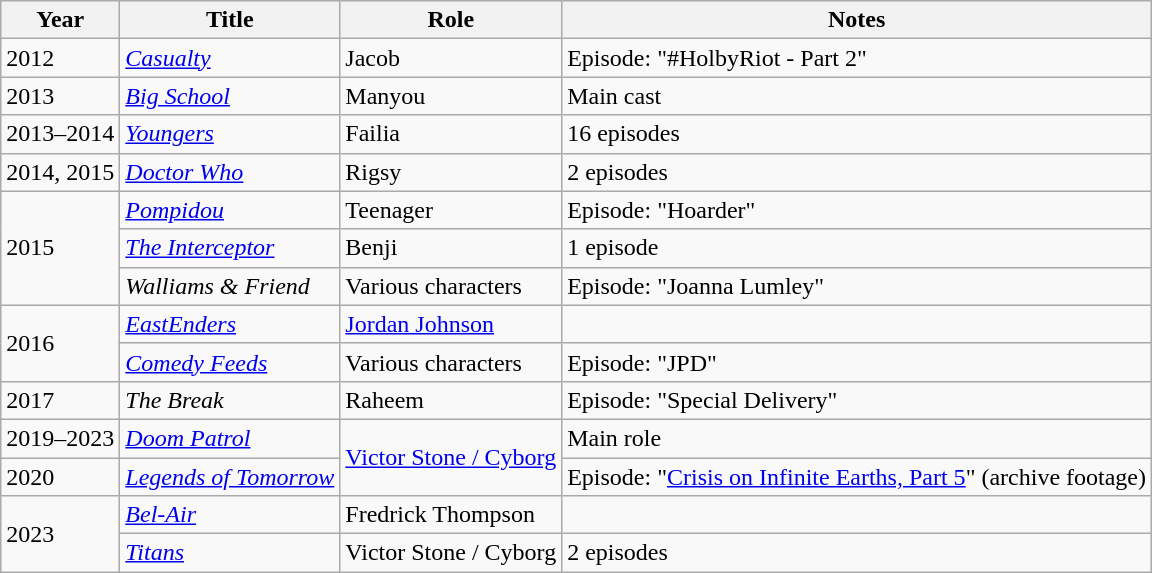<table class="wikitable sortable">
<tr>
<th>Year</th>
<th>Title</th>
<th>Role</th>
<th class="unsortable">Notes</th>
</tr>
<tr>
<td>2012</td>
<td><em><a href='#'>Casualty</a></em></td>
<td>Jacob</td>
<td>Episode: "#HolbyRiot - Part 2"</td>
</tr>
<tr>
<td>2013</td>
<td><em><a href='#'>Big School</a></em></td>
<td>Manyou</td>
<td>Main cast</td>
</tr>
<tr>
<td>2013–2014</td>
<td><em><a href='#'>Youngers</a></em></td>
<td>Failia</td>
<td>16 episodes</td>
</tr>
<tr>
<td>2014, 2015</td>
<td><em><a href='#'>Doctor Who</a></em></td>
<td>Rigsy</td>
<td>2 episodes</td>
</tr>
<tr>
<td rowspan="3">2015</td>
<td><em><a href='#'>Pompidou</a></em></td>
<td>Teenager</td>
<td>Episode: "Hoarder"</td>
</tr>
<tr>
<td><em><a href='#'>The Interceptor</a></em></td>
<td>Benji</td>
<td>1 episode</td>
</tr>
<tr>
<td><em>Walliams & Friend</em></td>
<td>Various characters</td>
<td>Episode: "Joanna Lumley"</td>
</tr>
<tr>
<td rowspan="2">2016</td>
<td><em><a href='#'>EastEnders</a></em></td>
<td><a href='#'>Jordan Johnson</a></td>
<td></td>
</tr>
<tr>
<td><em><a href='#'>Comedy Feeds</a></em></td>
<td>Various characters</td>
<td>Episode: "JPD"</td>
</tr>
<tr>
<td>2017</td>
<td><em>The Break</em></td>
<td>Raheem</td>
<td>Episode: "Special Delivery"</td>
</tr>
<tr>
<td>2019–2023</td>
<td><em><a href='#'>Doom Patrol</a></em></td>
<td rowspan=2><a href='#'>Victor Stone / Cyborg</a></td>
<td>Main role</td>
</tr>
<tr>
<td>2020</td>
<td><em><a href='#'>Legends of Tomorrow</a></em></td>
<td>Episode: "<a href='#'>Crisis on Infinite Earths, Part 5</a>" (archive footage)</td>
</tr>
<tr>
<td rowspan="2">2023</td>
<td><em><a href='#'>Bel-Air</a></em></td>
<td>Fredrick Thompson</td>
<td></td>
</tr>
<tr>
<td><em><a href='#'>Titans</a></em></td>
<td>Victor Stone / Cyborg</td>
<td>2 episodes</td>
</tr>
</table>
